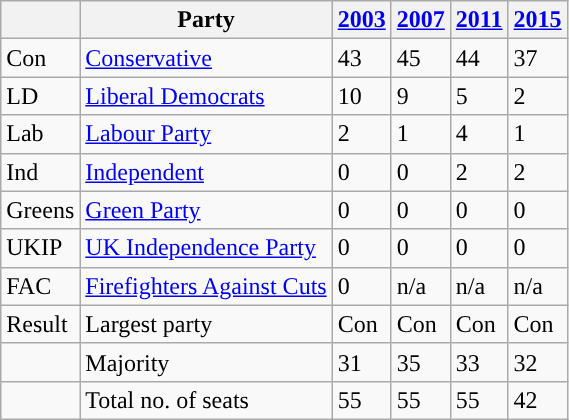<table class="wikitable">
<tr>
<th></th>
<th>Party</th>
<th><a href='#'>2003</a></th>
<th><a href='#'>2007</a></th>
<th><a href='#'>2011</a></th>
<th><a href='#'>2015</a></th>
</tr>
<tr>
<td ! style="background-color:">Con</td>
<td><a href='#'>Conservative</a></td>
<td>43</td>
<td>45</td>
<td>44</td>
<td>37</td>
</tr>
<tr>
<td ! style="background-color:">LD</td>
<td><a href='#'>Liberal Democrats</a></td>
<td>10</td>
<td>9</td>
<td>5</td>
<td>2</td>
</tr>
<tr>
<td ! style="background-color:">Lab</td>
<td><a href='#'>Labour Party</a></td>
<td>2</td>
<td>1</td>
<td>4</td>
<td>1</td>
</tr>
<tr>
<td ! style="background-color:">Ind</td>
<td><a href='#'>Independent</a></td>
<td>0</td>
<td>0</td>
<td>2</td>
<td>2</td>
</tr>
<tr>
<td ! style="background-color:">Greens</td>
<td><a href='#'>Green Party</a></td>
<td>0</td>
<td>0</td>
<td>0</td>
<td>0</td>
</tr>
<tr>
<td ! style="background-color:">UKIP</td>
<td><a href='#'>UK Independence Party</a></td>
<td>0</td>
<td>0</td>
<td>0</td>
<td>0</td>
</tr>
<tr>
<td ! style="background-color:">FAC</td>
<td><a href='#'>Firefighters Against Cuts</a></td>
<td>0</td>
<td>n/a</td>
<td>n/a</td>
<td>n/a</td>
</tr>
<tr>
<td>Result</td>
<td>Largest party</td>
<td ! style="background-color:">Con</td>
<td ! style="background-color:">Con</td>
<td ! style="background-color:">Con</td>
<td ! style="background-color:">Con</td>
</tr>
<tr>
<td></td>
<td>Majority</td>
<td>31</td>
<td>35</td>
<td>33</td>
<td>32</td>
</tr>
<tr>
<td></td>
<td>Total no. of seats</td>
<td>55</td>
<td>55</td>
<td>55</td>
<td>42</td>
</tr>
</table>
